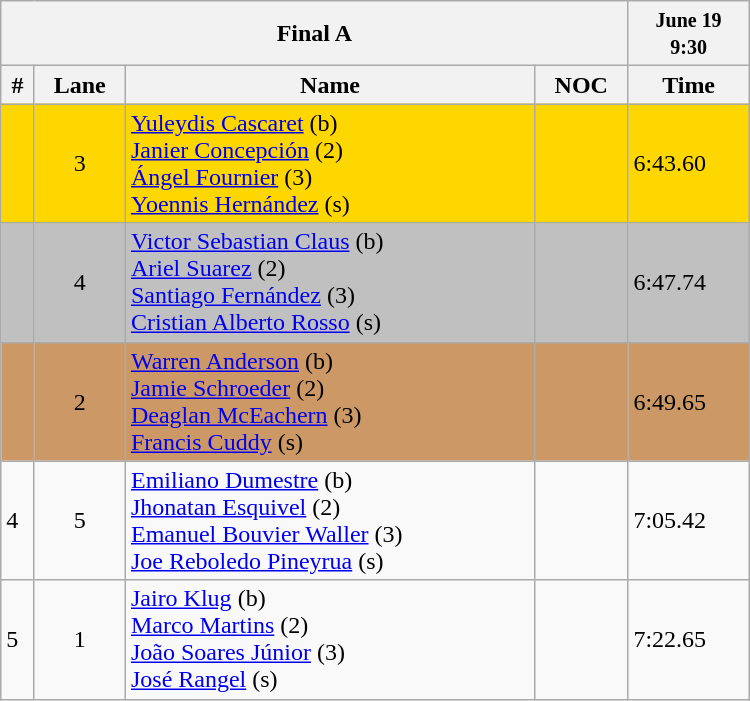<table class="wikitable" width=500>
<tr>
<th colspan=4>Final A</th>
<th colspan=2><small>June 19<br>9:30</small></th>
</tr>
<tr>
<th>#</th>
<th>Lane</th>
<th>Name</th>
<th>NOC</th>
<th>Time</th>
</tr>
<tr bgcolor=gold>
<td></td>
<td align=center>3</td>
<td><a href='#'>Yuleydis Cascaret</a> (b)<br><a href='#'>Janier Concepción</a> (2)<br><a href='#'>Ángel Fournier</a> (3)<br><a href='#'>Yoennis Hernández</a> (s)</td>
<td></td>
<td>6:43.60</td>
</tr>
<tr bgcolor=silver>
<td></td>
<td align=center>4</td>
<td><a href='#'>Victor Sebastian Claus</a> (b)<br><a href='#'>Ariel Suarez</a> (2)<br><a href='#'>Santiago Fernández</a> (3)<br><a href='#'>Cristian Alberto Rosso</a> (s)</td>
<td></td>
<td>6:47.74</td>
</tr>
<tr bgcolor=cc9966>
<td></td>
<td align=center>2</td>
<td><a href='#'>Warren Anderson</a> (b)<br><a href='#'>Jamie Schroeder</a> (2)<br><a href='#'>Deaglan McEachern</a> (3)<br><a href='#'>Francis Cuddy</a> (s)</td>
<td></td>
<td>6:49.65</td>
</tr>
<tr>
<td>4</td>
<td align=center>5</td>
<td><a href='#'>Emiliano Dumestre</a> (b)<br><a href='#'>Jhonatan Esquivel</a> (2)<br><a href='#'>Emanuel Bouvier Waller</a> (3)<br><a href='#'>Joe Reboledo Pineyrua</a> (s)</td>
<td></td>
<td>7:05.42</td>
</tr>
<tr>
<td>5</td>
<td align=center>1</td>
<td><a href='#'>Jairo Klug</a> (b)<br><a href='#'>Marco Martins</a> (2)<br><a href='#'>João Soares Júnior</a> (3)<br><a href='#'>José Rangel</a> (s)</td>
<td></td>
<td>7:22.65</td>
</tr>
</table>
